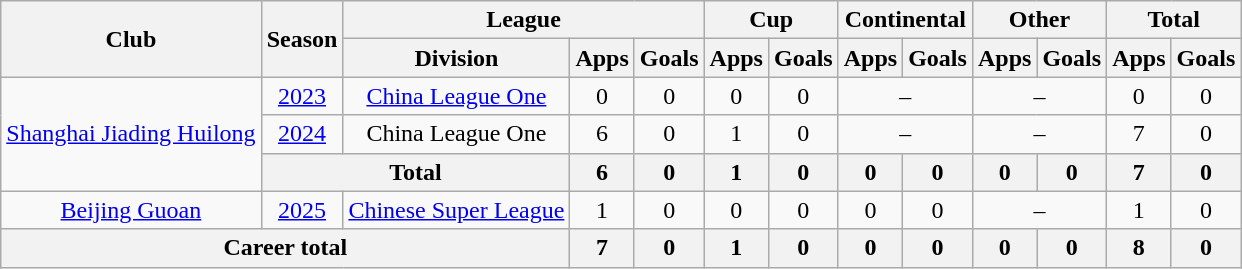<table class="wikitable" style="text-align: center">
<tr>
<th rowspan="2">Club</th>
<th rowspan="2">Season</th>
<th colspan="3">League</th>
<th colspan="2">Cup</th>
<th colspan="2">Continental</th>
<th colspan="2">Other</th>
<th colspan="2">Total</th>
</tr>
<tr>
<th>Division</th>
<th>Apps</th>
<th>Goals</th>
<th>Apps</th>
<th>Goals</th>
<th>Apps</th>
<th>Goals</th>
<th>Apps</th>
<th>Goals</th>
<th>Apps</th>
<th>Goals</th>
</tr>
<tr>
<td rowspan="3"><a href='#'>Shanghai Jiading Huilong</a></td>
<td><a href='#'>2023</a></td>
<td><a href='#'>China League One</a></td>
<td>0</td>
<td>0</td>
<td>0</td>
<td>0</td>
<td colspan="2">–</td>
<td colspan="2">–</td>
<td>0</td>
<td>0</td>
</tr>
<tr>
<td><a href='#'>2024</a></td>
<td>China League One</td>
<td>6</td>
<td>0</td>
<td>1</td>
<td>0</td>
<td colspan="2">–</td>
<td colspan="2">–</td>
<td>7</td>
<td>0</td>
</tr>
<tr>
<th colspan=2>Total</th>
<th>6</th>
<th>0</th>
<th>1</th>
<th>0</th>
<th>0</th>
<th>0</th>
<th>0</th>
<th>0</th>
<th>7</th>
<th>0</th>
</tr>
<tr>
<td rowspan="1"><a href='#'>Beijing Guoan</a></td>
<td><a href='#'>2025</a></td>
<td><a href='#'>Chinese Super League</a></td>
<td>1</td>
<td>0</td>
<td>0</td>
<td>0</td>
<td>0</td>
<td>0</td>
<td colspan="2">–</td>
<td>1</td>
<td>0</td>
</tr>
<tr>
<th colspan=3>Career total</th>
<th>7</th>
<th>0</th>
<th>1</th>
<th>0</th>
<th>0</th>
<th>0</th>
<th>0</th>
<th>0</th>
<th>8</th>
<th>0</th>
</tr>
</table>
